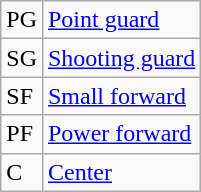<table class="wikitable">
<tr>
<td>PG</td>
<td><a href='#'>Point guard</a></td>
</tr>
<tr>
<td>SG</td>
<td><a href='#'>Shooting guard</a></td>
</tr>
<tr>
<td>SF</td>
<td><a href='#'>Small forward</a></td>
</tr>
<tr>
<td>PF</td>
<td><a href='#'>Power forward</a></td>
</tr>
<tr>
<td>C</td>
<td><a href='#'>Center</a></td>
</tr>
</table>
